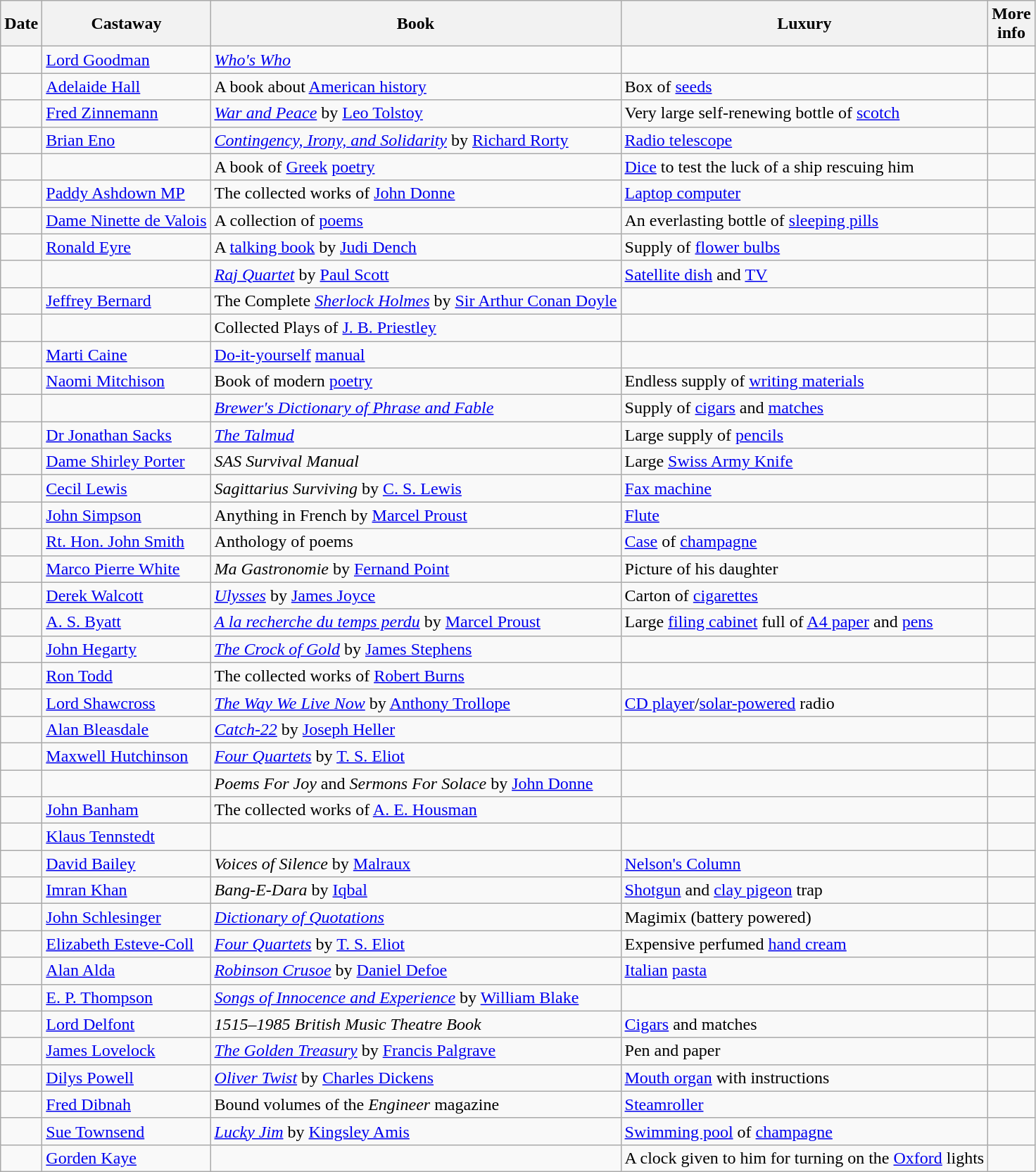<table class="wikitable sortable">
<tr>
<th>Date</th>
<th>Castaway</th>
<th>Book</th>
<th>Luxury</th>
<th class="unsortable">More<br>info</th>
</tr>
<tr>
<td></td>
<td><a href='#'>Lord Goodman</a></td>
<td><em><a href='#'>Who's Who</a></em></td>
<td></td>
<td></td>
</tr>
<tr>
<td></td>
<td><a href='#'>Adelaide Hall</a></td>
<td>A book about <a href='#'>American history</a></td>
<td>Box of <a href='#'>seeds</a></td>
<td></td>
</tr>
<tr>
<td></td>
<td><a href='#'>Fred Zinnemann</a></td>
<td><em><a href='#'>War and Peace</a></em> by <a href='#'>Leo Tolstoy</a></td>
<td>Very large self-renewing bottle of <a href='#'>scotch</a></td>
<td></td>
</tr>
<tr>
<td></td>
<td><a href='#'>Brian Eno</a></td>
<td><em><a href='#'>Contingency, Irony, and Solidarity</a></em> by <a href='#'>Richard Rorty</a></td>
<td><a href='#'>Radio telescope</a></td>
<td></td>
</tr>
<tr>
<td></td>
<td></td>
<td>A book of <a href='#'>Greek</a> <a href='#'>poetry</a></td>
<td><a href='#'>Dice</a> to test the luck of a ship rescuing him</td>
<td></td>
</tr>
<tr>
<td></td>
<td><a href='#'>Paddy Ashdown MP</a></td>
<td>The collected works of <a href='#'>John Donne</a></td>
<td><a href='#'>Laptop computer</a></td>
<td></td>
</tr>
<tr>
<td></td>
<td><a href='#'>Dame Ninette de Valois</a></td>
<td>A collection of <a href='#'>poems</a></td>
<td>An everlasting bottle of <a href='#'>sleeping pills</a></td>
<td></td>
</tr>
<tr>
<td></td>
<td><a href='#'>Ronald Eyre</a></td>
<td>A <a href='#'>talking book</a> by <a href='#'>Judi Dench</a></td>
<td>Supply of <a href='#'>flower bulbs</a></td>
<td></td>
</tr>
<tr>
<td></td>
<td></td>
<td><em><a href='#'>Raj Quartet</a></em> by <a href='#'>Paul Scott</a></td>
<td><a href='#'>Satellite dish</a> and <a href='#'>TV</a></td>
<td></td>
</tr>
<tr>
<td></td>
<td><a href='#'>Jeffrey Bernard</a></td>
<td>The Complete <em><a href='#'>Sherlock Holmes</a></em> by <a href='#'>Sir Arthur Conan Doyle</a></td>
<td></td>
<td></td>
</tr>
<tr>
<td></td>
<td></td>
<td>Collected Plays of <a href='#'>J. B. Priestley</a></td>
<td></td>
<td></td>
</tr>
<tr>
<td></td>
<td><a href='#'>Marti Caine</a></td>
<td><a href='#'>Do-it-yourself</a> <a href='#'>manual</a></td>
<td></td>
<td></td>
</tr>
<tr>
<td></td>
<td><a href='#'>Naomi Mitchison</a></td>
<td>Book of modern <a href='#'>poetry</a></td>
<td>Endless supply of <a href='#'>writing materials</a></td>
<td></td>
</tr>
<tr>
<td></td>
<td></td>
<td><em><a href='#'>Brewer's Dictionary of Phrase and Fable</a></em></td>
<td>Supply of <a href='#'>cigars</a> and <a href='#'>matches</a></td>
<td></td>
</tr>
<tr>
<td></td>
<td><a href='#'>Dr Jonathan Sacks</a></td>
<td><em><a href='#'>The Talmud</a></em></td>
<td>Large supply of <a href='#'>pencils</a></td>
<td></td>
</tr>
<tr>
<td></td>
<td><a href='#'>Dame Shirley Porter</a></td>
<td><em>SAS Survival Manual</em></td>
<td>Large <a href='#'>Swiss Army Knife</a></td>
<td></td>
</tr>
<tr>
<td></td>
<td><a href='#'>Cecil Lewis</a></td>
<td><em>Sagittarius Surviving</em> by <a href='#'>C. S. Lewis</a></td>
<td><a href='#'>Fax machine</a></td>
<td></td>
</tr>
<tr>
<td></td>
<td><a href='#'>John Simpson</a></td>
<td>Anything in French by <a href='#'>Marcel Proust</a></td>
<td><a href='#'>Flute</a></td>
<td></td>
</tr>
<tr>
<td></td>
<td><a href='#'>Rt. Hon. John Smith</a></td>
<td>Anthology of poems</td>
<td><a href='#'>Case</a> of <a href='#'>champagne</a></td>
<td></td>
</tr>
<tr>
<td></td>
<td><a href='#'>Marco Pierre White</a></td>
<td><em>Ma Gastronomie</em> by <a href='#'>Fernand Point</a></td>
<td>Picture of his daughter</td>
<td></td>
</tr>
<tr>
<td></td>
<td><a href='#'>Derek Walcott</a></td>
<td><em><a href='#'>Ulysses</a></em> by <a href='#'>James Joyce</a></td>
<td>Carton of <a href='#'>cigarettes</a></td>
<td></td>
</tr>
<tr>
<td></td>
<td><a href='#'>A. S. Byatt</a></td>
<td><em><a href='#'>A la recherche du temps perdu</a></em> by <a href='#'>Marcel Proust</a></td>
<td>Large <a href='#'>filing cabinet</a> full of <a href='#'>A4 paper</a> and <a href='#'>pens</a></td>
<td></td>
</tr>
<tr>
<td></td>
<td><a href='#'>John Hegarty</a></td>
<td><em><a href='#'>The Crock of Gold</a></em> by <a href='#'>James Stephens</a></td>
<td></td>
<td></td>
</tr>
<tr>
<td></td>
<td><a href='#'>Ron Todd</a></td>
<td>The collected works of <a href='#'>Robert Burns</a></td>
<td></td>
<td></td>
</tr>
<tr>
<td></td>
<td><a href='#'>Lord Shawcross</a></td>
<td><em><a href='#'>The Way We Live Now</a></em> by <a href='#'>Anthony Trollope</a></td>
<td><a href='#'>CD player</a>/<a href='#'>solar-powered</a> radio</td>
<td></td>
</tr>
<tr>
<td></td>
<td><a href='#'>Alan Bleasdale</a></td>
<td><em><a href='#'>Catch-22</a></em> by <a href='#'>Joseph Heller</a></td>
<td></td>
<td></td>
</tr>
<tr>
<td></td>
<td><a href='#'>Maxwell Hutchinson</a></td>
<td><em><a href='#'>Four Quartets</a></em> by <a href='#'>T. S. Eliot</a></td>
<td></td>
<td></td>
</tr>
<tr>
<td></td>
<td></td>
<td><em>Poems For Joy</em> and <em>Sermons For Solace</em> by <a href='#'>John Donne</a></td>
<td></td>
<td></td>
</tr>
<tr>
<td></td>
<td><a href='#'>John Banham</a></td>
<td>The collected works of <a href='#'>A. E. Housman</a></td>
<td></td>
<td></td>
</tr>
<tr>
<td></td>
<td><a href='#'>Klaus Tennstedt</a></td>
<td></td>
<td></td>
<td></td>
</tr>
<tr>
<td></td>
<td><a href='#'>David Bailey</a></td>
<td><em>Voices of Silence</em> by <a href='#'>Malraux</a></td>
<td><a href='#'>Nelson's Column</a></td>
<td></td>
</tr>
<tr>
<td></td>
<td><a href='#'>Imran Khan</a></td>
<td><em>Bang-E-Dara</em> by <a href='#'>Iqbal</a></td>
<td><a href='#'>Shotgun</a> and <a href='#'>clay pigeon</a> trap</td>
<td></td>
</tr>
<tr>
<td></td>
<td><a href='#'>John Schlesinger</a></td>
<td><em><a href='#'>Dictionary of Quotations</a></em></td>
<td>Magimix (battery powered)</td>
<td></td>
</tr>
<tr>
<td></td>
<td><a href='#'>Elizabeth Esteve-Coll</a></td>
<td><em><a href='#'>Four Quartets</a></em> by <a href='#'>T. S. Eliot</a></td>
<td>Expensive perfumed <a href='#'>hand cream</a></td>
<td></td>
</tr>
<tr>
<td></td>
<td><a href='#'>Alan Alda</a></td>
<td><em><a href='#'>Robinson Crusoe</a></em> by <a href='#'>Daniel Defoe</a></td>
<td><a href='#'>Italian</a> <a href='#'>pasta</a></td>
<td></td>
</tr>
<tr>
<td></td>
<td><a href='#'>E. P. Thompson</a></td>
<td><em><a href='#'>Songs of Innocence and Experience</a></em> by <a href='#'>William Blake</a></td>
<td></td>
<td></td>
</tr>
<tr>
<td></td>
<td><a href='#'>Lord Delfont</a></td>
<td><em>1515–1985 British Music Theatre Book</em></td>
<td><a href='#'>Cigars</a> and matches</td>
<td></td>
</tr>
<tr>
<td></td>
<td><a href='#'>James Lovelock</a></td>
<td><em><a href='#'>The Golden Treasury</a></em> by <a href='#'>Francis Palgrave</a></td>
<td>Pen and paper</td>
<td></td>
</tr>
<tr>
<td></td>
<td><a href='#'>Dilys Powell</a></td>
<td><em><a href='#'>Oliver Twist</a></em> by <a href='#'>Charles Dickens</a></td>
<td><a href='#'>Mouth organ</a> with instructions</td>
<td></td>
</tr>
<tr>
<td></td>
<td><a href='#'>Fred Dibnah</a></td>
<td>Bound volumes of the <em>Engineer</em> magazine</td>
<td><a href='#'>Steamroller</a></td>
<td></td>
</tr>
<tr>
<td></td>
<td><a href='#'>Sue Townsend</a></td>
<td><em><a href='#'>Lucky Jim</a></em> by <a href='#'>Kingsley Amis</a></td>
<td><a href='#'>Swimming pool</a> of <a href='#'>champagne</a></td>
<td></td>
</tr>
<tr>
<td></td>
<td><a href='#'>Gorden Kaye</a></td>
<td></td>
<td>A clock given to him for turning on the <a href='#'>Oxford</a> lights</td>
<td></td>
</tr>
</table>
